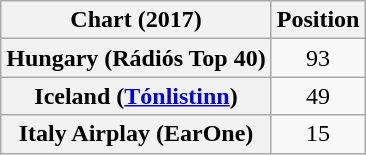<table class="wikitable sortable plainrowheaders" style="text-align:center">
<tr>
<th scope="col">Chart (2017)</th>
<th scope="col">Position</th>
</tr>
<tr>
<th scope="row">Hungary (Rádiós Top 40)</th>
<td>93</td>
</tr>
<tr>
<th scope="row">Iceland (<a href='#'>Tónlistinn</a>)</th>
<td>49</td>
</tr>
<tr>
<th scope="row">Italy Airplay (EarOne)</th>
<td>15</td>
</tr>
</table>
